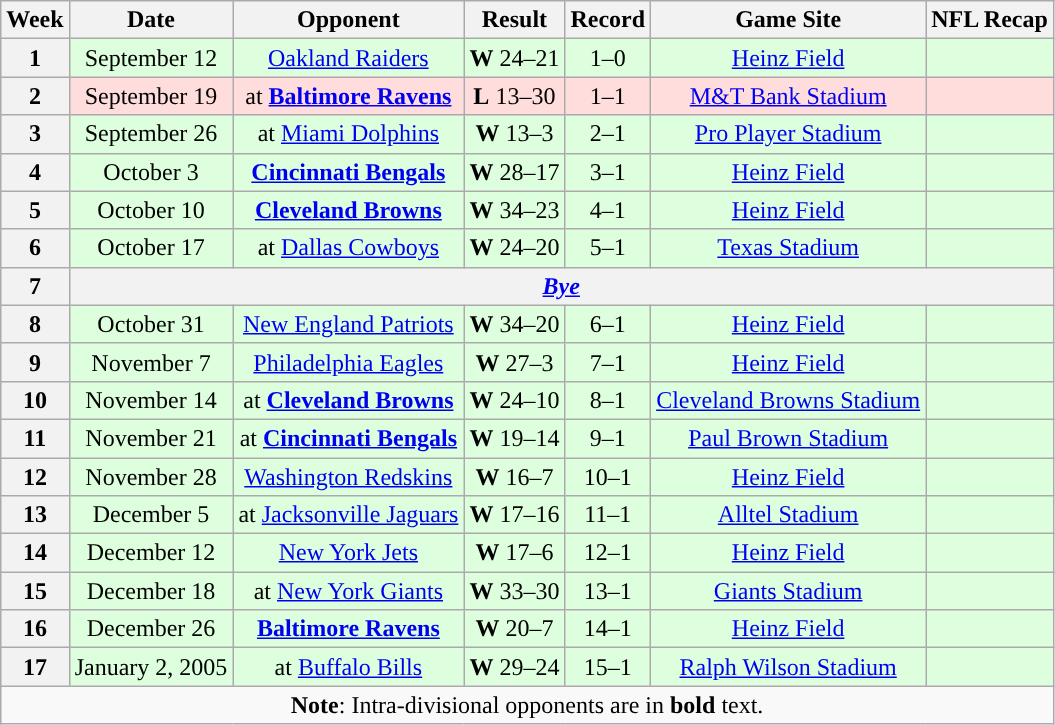<table class="wikitable" style="text-align:center">
<tr>
<th>Week</th>
<th>Date</th>
<th>Opponent</th>
<th>Result</th>
<th>Record</th>
<th>Game Site</th>
<th>NFL Recap</th>
</tr>
<tr style="background: #ddffdd;">
<th>1</th>
<td>September 12</td>
<td><a href='#'>Oakland Raiders</a></td>
<td><strong>W</strong> 24–21</td>
<td>1–0</td>
<td><a href='#'>Heinz Field</a></td>
<td></td>
</tr>
<tr style="background:#ffdddd;">
<th>2</th>
<td>September 19</td>
<td>at <strong><a href='#'>Baltimore Ravens</a></strong></td>
<td><strong>L</strong> 13–30</td>
<td>1–1</td>
<td><a href='#'>M&T Bank Stadium</a></td>
<td></td>
</tr>
<tr style="background: #ddffdd;">
<th>3</th>
<td>September 26</td>
<td>at <a href='#'>Miami Dolphins</a></td>
<td><strong>W</strong> 13–3</td>
<td>2–1</td>
<td><a href='#'>Pro Player Stadium</a></td>
<td></td>
</tr>
<tr style="background: #ddffdd;">
<th>4</th>
<td>October 3</td>
<td><strong><a href='#'>Cincinnati Bengals</a></strong></td>
<td><strong>W</strong> 28–17</td>
<td>3–1</td>
<td><a href='#'>Heinz Field</a></td>
<td></td>
</tr>
<tr style="background: #ddffdd;">
<th>5</th>
<td>October 10</td>
<td><strong><a href='#'>Cleveland Browns</a></strong></td>
<td><strong>W</strong> 34–23</td>
<td>4–1</td>
<td><a href='#'>Heinz Field</a></td>
<td></td>
</tr>
<tr style="background: #ddffdd;">
<th>6</th>
<td>October 17</td>
<td>at <a href='#'>Dallas Cowboys</a></td>
<td><strong>W</strong> 24–20</td>
<td>5–1</td>
<td><a href='#'>Texas Stadium</a></td>
<td></td>
</tr>
<tr style="background:">
<th>7</th>
<th colspan="7"><em><a href='#'>Bye</a></em></th>
</tr>
<tr style="background: #ddffdd;">
<th>8</th>
<td>October 31</td>
<td><a href='#'>New England Patriots</a></td>
<td><strong>W</strong> 34–20</td>
<td>6–1</td>
<td><a href='#'>Heinz Field</a></td>
<td></td>
</tr>
<tr style="background: #ddffdd;">
<th>9</th>
<td>November 7</td>
<td><a href='#'>Philadelphia Eagles</a></td>
<td><strong>W</strong> 27–3</td>
<td>7–1</td>
<td><a href='#'>Heinz Field</a></td>
<td></td>
</tr>
<tr style="background: #ddffdd;">
<th>10</th>
<td>November 14</td>
<td>at <strong><a href='#'>Cleveland Browns</a></strong></td>
<td><strong>W</strong> 24–10</td>
<td>8–1</td>
<td><a href='#'>Cleveland Browns Stadium</a></td>
<td></td>
</tr>
<tr style="background: #ddffdd;">
<th>11</th>
<td>November 21</td>
<td>at <strong><a href='#'>Cincinnati Bengals</a></strong></td>
<td><strong>W</strong> 19–14</td>
<td>9–1</td>
<td><a href='#'>Paul Brown Stadium</a></td>
<td></td>
</tr>
<tr style="background: #ddffdd;">
<th>12</th>
<td>November 28</td>
<td><a href='#'>Washington Redskins</a></td>
<td><strong>W</strong> 16–7</td>
<td>10–1</td>
<td><a href='#'>Heinz Field</a></td>
<td></td>
</tr>
<tr style="background: #ddffdd;">
<th>13</th>
<td>December 5</td>
<td>at <a href='#'>Jacksonville Jaguars</a></td>
<td><strong>W</strong> 17–16</td>
<td>11–1</td>
<td><a href='#'>Alltel Stadium</a></td>
<td></td>
</tr>
<tr style="background: #ddffdd;">
<th>14</th>
<td>December 12</td>
<td><a href='#'>New York Jets</a></td>
<td><strong>W</strong> 17–6</td>
<td>12–1</td>
<td><a href='#'>Heinz Field</a></td>
<td></td>
</tr>
<tr style="background: #ddffdd;">
<th>15</th>
<td>December 18</td>
<td>at <a href='#'>New York Giants</a></td>
<td><strong>W</strong> 33–30</td>
<td>13–1</td>
<td><a href='#'>Giants Stadium</a></td>
<td></td>
</tr>
<tr style="background: #ddffdd;">
<th>16</th>
<td>December 26</td>
<td><strong><a href='#'>Baltimore Ravens</a></strong></td>
<td><strong>W</strong> 20–7</td>
<td>14–1</td>
<td><a href='#'>Heinz Field</a></td>
<td></td>
</tr>
<tr style="background: #ddffdd;">
<th>17</th>
<td>January 2, 2005</td>
<td>at <a href='#'>Buffalo Bills</a></td>
<td><strong>W</strong> 29–24</td>
<td>15–1</td>
<td><a href='#'>Ralph Wilson Stadium</a></td>
<td></td>
</tr>
<tr>
<td colspan="7"><strong>Note</strong>: Intra-divisional opponents are in <strong>bold</strong> text.</td>
</tr>
</table>
